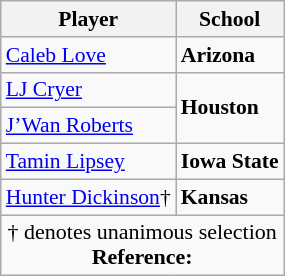<table class="wikitable" style="white-space:nowrap; font-size:90%;">
<tr>
<th>Player</th>
<th>School</th>
</tr>
<tr ,>
<td><a href='#'>Caleb Love</a></td>
<td><strong>Arizona</strong></td>
</tr>
<tr>
<td><a href='#'>LJ Cryer</a></td>
<td rowspan=2><strong>Houston</strong></td>
</tr>
<tr>
<td><a href='#'>J’Wan Roberts</a></td>
</tr>
<tr>
<td><a href='#'>Tamin Lipsey</a></td>
<td><strong>Iowa State</strong></td>
</tr>
<tr>
<td><a href='#'>Hunter Dickinson</a>†</td>
<td><strong>Kansas</strong></td>
</tr>
<tr>
<td colspan="4"  style="font-size:11pt; text-align:center;">† denotes unanimous selection<br><strong>Reference:</strong></td>
</tr>
</table>
